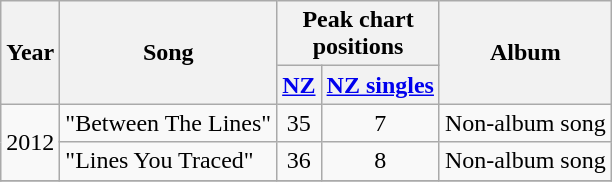<table class="wikitable">
<tr>
<th rowspan=2>Year</th>
<th rowspan=2>Song</th>
<th colspan=2>Peak chart<br>positions</th>
<th rowspan=2>Album</th>
</tr>
<tr>
<th><a href='#'>NZ</a></th>
<th><a href='#'>NZ singles</a></th>
</tr>
<tr>
<td rowspan=2>2012</td>
<td>"Between The Lines"</td>
<td align="center">35</td>
<td align="center">7</td>
<td>Non-album song</td>
</tr>
<tr>
<td>"Lines You Traced"</td>
<td align="center">36</td>
<td align="center">8</td>
<td>Non-album song</td>
</tr>
<tr>
</tr>
</table>
